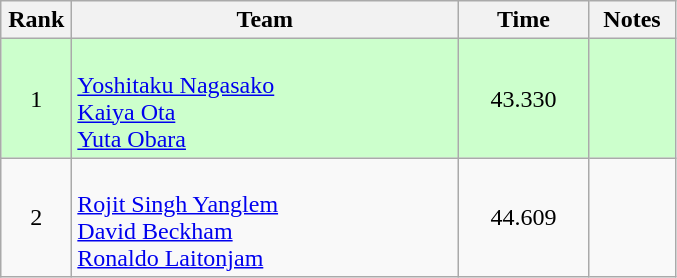<table class=wikitable style="text-align:center">
<tr>
<th width=40>Rank</th>
<th width=250>Team</th>
<th width=80>Time</th>
<th width=50>Notes</th>
</tr>
<tr bgcolor="ccffcc">
<td>1</td>
<td align=left><br><a href='#'>Yoshitaku Nagasako</a><br><a href='#'>Kaiya Ota</a><br><a href='#'>Yuta Obara</a></td>
<td>43.330</td>
<td></td>
</tr>
<tr>
<td>2</td>
<td align=left><br><a href='#'>Rojit Singh Yanglem</a><br><a href='#'>David Beckham</a><br><a href='#'>Ronaldo Laitonjam</a></td>
<td>44.609</td>
<td></td>
</tr>
</table>
